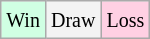<table class="wikitable">
<tr>
<td style="background-color: #d0ffe3;"><small>Win</small></td>
<td style="background-color: #f3f3f3;"><small>Draw</small></td>
<td style="background-color: #ffd0e3;"><small>Loss</small></td>
</tr>
</table>
